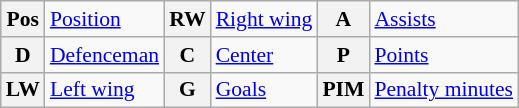<table class="wikitable" style="font-size:90%;">
<tr>
<th>Pos</th>
<td><a href='#'>Position</a></td>
<th>RW</th>
<td><a href='#'>Right wing</a></td>
<th>A</th>
<td><a href='#'>Assists</a></td>
</tr>
<tr>
<th>D</th>
<td><a href='#'>Defenceman</a></td>
<th>C</th>
<td><a href='#'>Center</a></td>
<th>P</th>
<td><a href='#'>Points</a></td>
</tr>
<tr>
<th>LW</th>
<td><a href='#'>Left wing</a></td>
<th>G</th>
<td><a href='#'>Goals</a></td>
<th>PIM</th>
<td><a href='#'>Penalty minutes</a></td>
</tr>
</table>
